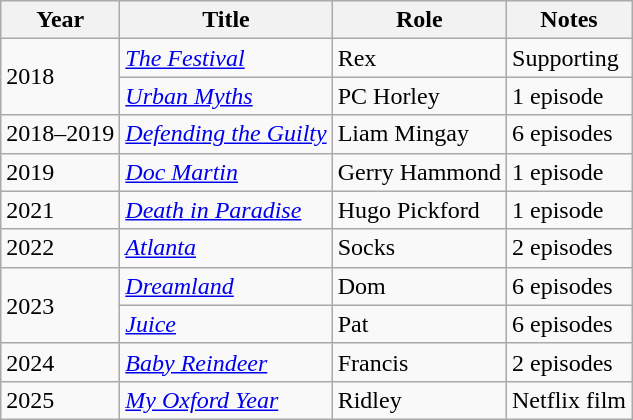<table class="wikitable">
<tr>
<th>Year</th>
<th>Title</th>
<th>Role</th>
<th>Notes</th>
</tr>
<tr>
<td rowspan="2">2018</td>
<td><em><a href='#'>The Festival</a></em></td>
<td>Rex</td>
<td>Supporting</td>
</tr>
<tr>
<td><em><a href='#'>Urban Myths</a></em></td>
<td>PC Horley</td>
<td>1 episode</td>
</tr>
<tr>
<td>2018–2019</td>
<td><em><a href='#'>Defending the Guilty</a></em></td>
<td>Liam Mingay</td>
<td>6 episodes</td>
</tr>
<tr>
<td>2019</td>
<td><em><a href='#'>Doc Martin</a></em></td>
<td>Gerry Hammond</td>
<td>1 episode</td>
</tr>
<tr>
<td>2021</td>
<td><em><a href='#'>Death in Paradise</a></em></td>
<td>Hugo Pickford</td>
<td>1 episode</td>
</tr>
<tr>
<td>2022</td>
<td><em><a href='#'>Atlanta</a></em></td>
<td>Socks</td>
<td>2 episodes</td>
</tr>
<tr>
<td rowspan="2">2023</td>
<td><em><a href='#'>Dreamland</a></em></td>
<td>Dom</td>
<td>6 episodes</td>
</tr>
<tr>
<td><em><a href='#'>Juice</a></em></td>
<td>Pat</td>
<td>6 episodes</td>
</tr>
<tr>
<td>2024</td>
<td><em><a href='#'>Baby Reindeer</a></em></td>
<td>Francis</td>
<td>2 episodes</td>
</tr>
<tr>
<td>2025</td>
<td><em><a href='#'>My Oxford Year</a></em></td>
<td>Ridley</td>
<td>Netflix film</td>
</tr>
</table>
